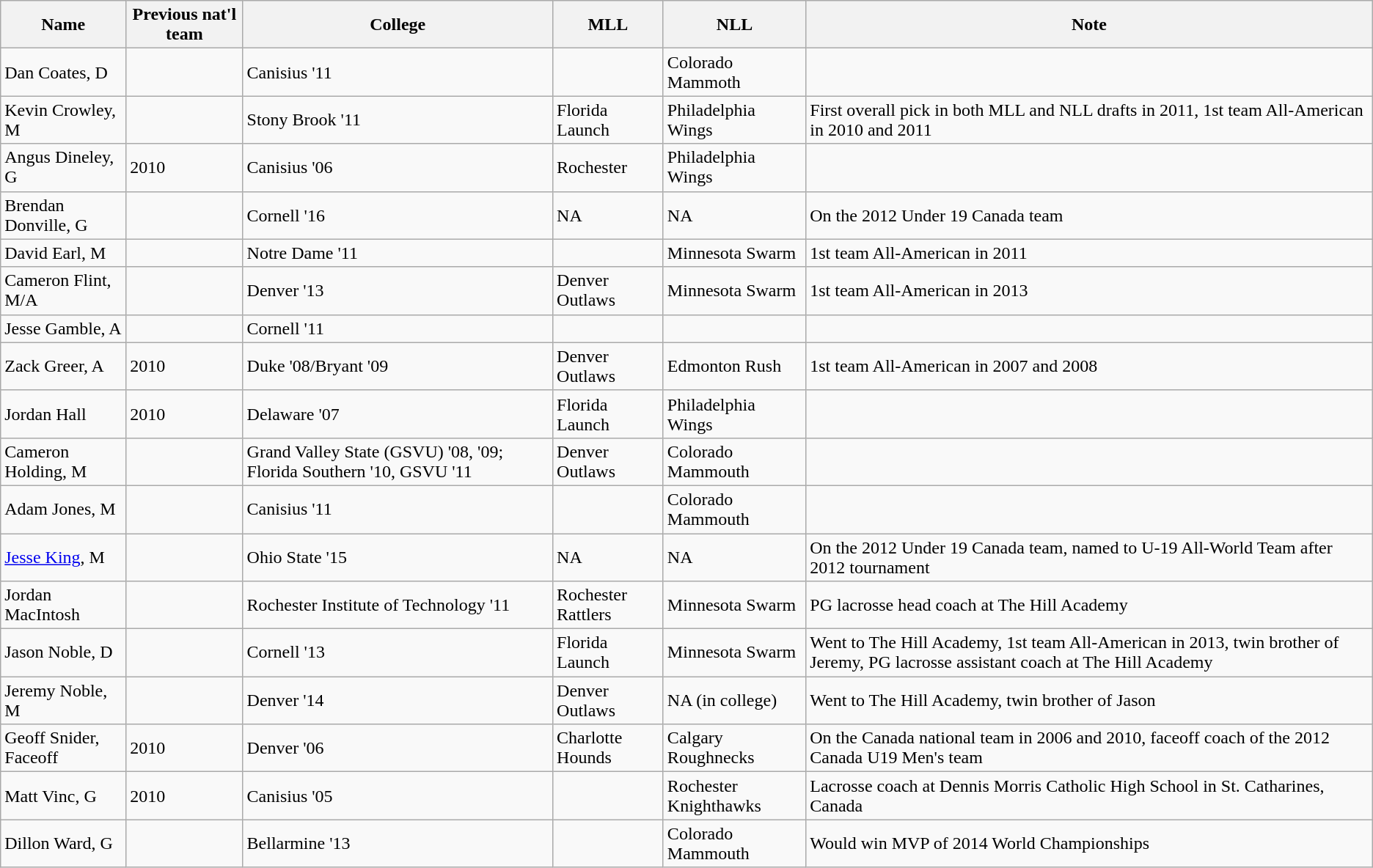<table class="wikitable">
<tr ;>
<th>Name</th>
<th>Previous nat'l team</th>
<th>College</th>
<th>MLL</th>
<th>NLL</th>
<th>Note</th>
</tr>
<tr>
<td>Dan Coates, D</td>
<td></td>
<td>Canisius '11</td>
<td></td>
<td>Colorado Mammoth</td>
<td></td>
</tr>
<tr>
<td>Kevin Crowley, M</td>
<td></td>
<td>Stony Brook '11</td>
<td>Florida Launch</td>
<td>Philadelphia Wings</td>
<td>First overall pick in both MLL and NLL drafts in 2011, 1st team All-American in 2010 and 2011</td>
</tr>
<tr>
<td>Angus Dineley, G</td>
<td>2010</td>
<td>Canisius '06</td>
<td>Rochester</td>
<td>Philadelphia Wings</td>
<td></td>
</tr>
<tr>
<td>Brendan Donville, G</td>
<td></td>
<td>Cornell '16</td>
<td>NA</td>
<td>NA</td>
<td>On the 2012 Under 19 Canada team</td>
</tr>
<tr>
<td>David Earl, M</td>
<td></td>
<td>Notre Dame '11</td>
<td></td>
<td>Minnesota Swarm</td>
<td>1st team All-American in 2011</td>
</tr>
<tr>
<td>Cameron Flint, M/A</td>
<td></td>
<td>Denver '13</td>
<td>Denver Outlaws</td>
<td>Minnesota Swarm</td>
<td>1st team All-American in 2013</td>
</tr>
<tr>
<td>Jesse Gamble, A</td>
<td></td>
<td>Cornell '11</td>
<td></td>
<td></td>
<td></td>
</tr>
<tr>
<td>Zack Greer, A</td>
<td>2010</td>
<td>Duke '08/Bryant '09</td>
<td>Denver Outlaws</td>
<td>Edmonton Rush</td>
<td>1st team All-American in 2007 and 2008</td>
</tr>
<tr>
<td>Jordan Hall</td>
<td>2010</td>
<td>Delaware '07</td>
<td>Florida Launch</td>
<td>Philadelphia Wings</td>
<td></td>
</tr>
<tr>
<td>Cameron Holding, M</td>
<td></td>
<td>Grand Valley State (GSVU) '08, '09; Florida Southern '10, GSVU '11</td>
<td>Denver Outlaws</td>
<td>Colorado Mammouth</td>
<td></td>
</tr>
<tr>
<td>Adam Jones, M</td>
<td></td>
<td>Canisius '11</td>
<td></td>
<td>Colorado Mammouth</td>
<td></td>
</tr>
<tr>
<td><a href='#'>Jesse King</a>, M</td>
<td></td>
<td>Ohio State '15</td>
<td>NA</td>
<td>NA</td>
<td>On the 2012 Under 19 Canada team, named to U-19 All-World Team after 2012 tournament</td>
</tr>
<tr>
<td>Jordan MacIntosh</td>
<td></td>
<td>Rochester Institute of Technology '11</td>
<td>Rochester Rattlers</td>
<td>Minnesota Swarm</td>
<td>PG lacrosse head coach at The Hill Academy</td>
</tr>
<tr>
<td>Jason Noble, D</td>
<td></td>
<td>Cornell '13</td>
<td>Florida Launch</td>
<td>Minnesota Swarm</td>
<td>Went to The Hill Academy, 1st team All-American in 2013, twin brother of Jeremy, PG lacrosse assistant coach at The Hill Academy</td>
</tr>
<tr>
<td>Jeremy Noble, M</td>
<td></td>
<td>Denver '14</td>
<td>Denver Outlaws</td>
<td>NA (in college)</td>
<td>Went to The Hill Academy, twin brother of Jason</td>
</tr>
<tr>
<td>Geoff Snider, Faceoff</td>
<td>2010</td>
<td>Denver '06</td>
<td>Charlotte Hounds</td>
<td>Calgary Roughnecks</td>
<td>On the Canada national team in 2006 and 2010, faceoff coach of the 2012 Canada U19 Men's team</td>
</tr>
<tr>
<td>Matt Vinc, G</td>
<td>2010</td>
<td>Canisius '05</td>
<td></td>
<td>Rochester Knighthawks</td>
<td>Lacrosse coach at Dennis Morris Catholic High School in St. Catharines, Canada</td>
</tr>
<tr>
<td>Dillon Ward, G</td>
<td></td>
<td>Bellarmine '13</td>
<td></td>
<td>Colorado Mammouth</td>
<td>Would win MVP of 2014 World Championships</td>
</tr>
</table>
